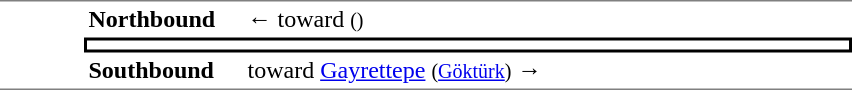<table table border=0 cellspacing=0 cellpadding=3>
<tr>
<td style="border-top:solid 1px gray;border-bottom:solid 1px gray;" width=50 rowspan=3 valign=top></td>
<td style="border-top:solid 1px gray;" width=100><strong>Northbound</strong></td>
<td style="border-top:solid 1px gray;" width=400>←  toward  <small>()</small></td>
</tr>
<tr>
<td style="border-top:solid 2px black;border-right:solid 2px black;border-left:solid 2px black;border-bottom:solid 2px black;text-align:center;" colspan=2></td>
</tr>
<tr>
<td style="border-bottom:solid 1px gray;"><strong>Southbound</strong></td>
<td style="border-bottom:solid 1px gray;"> toward <a href='#'>Gayrettepe</a> <small>(<a href='#'>Göktürk</a>)</small> →</td>
</tr>
</table>
